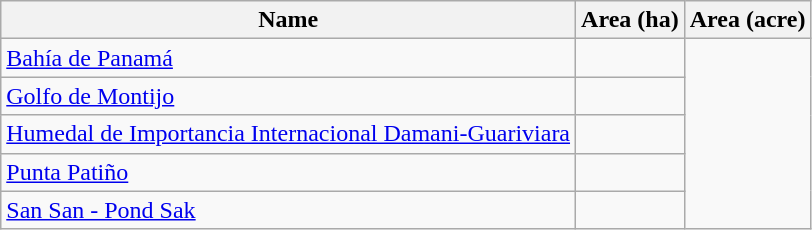<table class="wikitable sortable">
<tr>
<th scope="col" align=left>Name</th>
<th scope="col">Area (ha)</th>
<th scope="col">Area (acre)</th>
</tr>
<tr ---->
<td><a href='#'>Bahía de Panamá</a></td>
<td></td>
</tr>
<tr ---->
<td><a href='#'>Golfo de Montijo</a></td>
<td></td>
</tr>
<tr ---->
<td><a href='#'>Humedal de Importancia Internacional Damani-Guariviara</a></td>
<td></td>
</tr>
<tr ---->
<td><a href='#'>Punta Patiño</a></td>
<td></td>
</tr>
<tr ---->
<td><a href='#'>San San - Pond Sak</a></td>
<td></td>
</tr>
</table>
